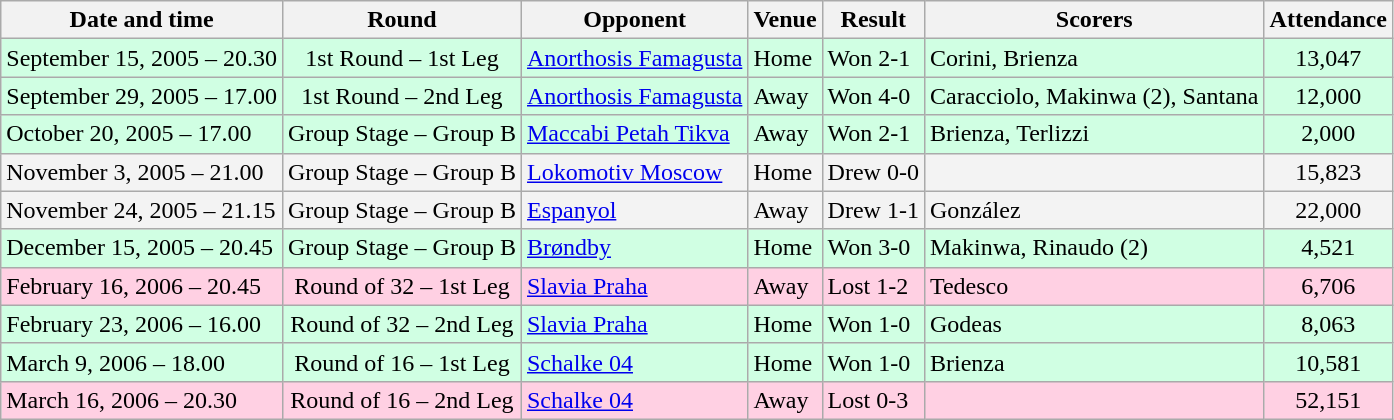<table class="wikitable">
<tr>
<th>Date and time</th>
<th>Round</th>
<th>Opponent</th>
<th>Venue</th>
<th>Result</th>
<th>Scorers</th>
<th>Attendance</th>
</tr>
<tr bgcolor = "#d0ffe3">
<td>September 15, 2005 – 20.30</td>
<td align="center">1st Round – 1st Leg</td>
<td> <a href='#'>Anorthosis Famagusta</a></td>
<td>Home</td>
<td>Won 2-1</td>
<td>Corini, Brienza</td>
<td align="center">13,047</td>
</tr>
<tr bgcolor = "#d0ffe3">
<td>September 29, 2005 – 17.00</td>
<td align="center">1st Round – 2nd Leg</td>
<td> <a href='#'>Anorthosis Famagusta</a></td>
<td>Away</td>
<td>Won 4-0</td>
<td>Caracciolo, Makinwa (2), Santana</td>
<td align="center">12,000</td>
</tr>
<tr bgcolor = "#d0ffe3">
<td>October 20, 2005 – 17.00</td>
<td align="center">Group Stage – Group B</td>
<td> <a href='#'>Maccabi Petah Tikva</a></td>
<td>Away</td>
<td>Won 2-1</td>
<td>Brienza, Terlizzi</td>
<td align="center">2,000</td>
</tr>
<tr bgcolor = "#f3f3f3">
<td>November 3, 2005 – 21.00</td>
<td align="center">Group Stage – Group B</td>
<td> <a href='#'>Lokomotiv Moscow</a></td>
<td>Home</td>
<td>Drew 0-0</td>
<td></td>
<td align="center">15,823</td>
</tr>
<tr bgcolor = "#f3f3f3">
<td>November 24, 2005 – 21.15</td>
<td align="center">Group Stage – Group B</td>
<td> <a href='#'>Espanyol</a></td>
<td>Away</td>
<td>Drew 1-1</td>
<td>González</td>
<td align="center">22,000</td>
</tr>
<tr bgcolor = "#d0ffe3">
<td>December 15, 2005 – 20.45</td>
<td align="center">Group Stage – Group B</td>
<td> <a href='#'>Brøndby</a></td>
<td>Home</td>
<td>Won 3-0</td>
<td>Makinwa, Rinaudo (2)</td>
<td align="center">4,521</td>
</tr>
<tr bgcolor = "#ffd0e3">
<td>February 16, 2006 – 20.45</td>
<td align="center">Round of 32 – 1st Leg</td>
<td> <a href='#'>Slavia Praha</a></td>
<td>Away</td>
<td>Lost 1-2</td>
<td>Tedesco</td>
<td align="center">6,706</td>
</tr>
<tr bgcolor = "#d0ffe3">
<td>February 23, 2006 – 16.00</td>
<td align="center">Round of 32 – 2nd Leg</td>
<td> <a href='#'>Slavia Praha</a></td>
<td>Home</td>
<td>Won 1-0</td>
<td>Godeas</td>
<td align="center">8,063</td>
</tr>
<tr bgcolor = "#d0ffe3">
<td>March 9, 2006 – 18.00</td>
<td align="center">Round of 16 – 1st Leg</td>
<td> <a href='#'>Schalke 04</a></td>
<td>Home</td>
<td>Won 1-0</td>
<td>Brienza</td>
<td align="center">10,581</td>
</tr>
<tr bgcolor = "#ffd0e3">
<td>March 16, 2006 – 20.30</td>
<td align="center">Round of 16 – 2nd Leg</td>
<td> <a href='#'>Schalke 04</a></td>
<td>Away</td>
<td>Lost 0-3</td>
<td></td>
<td align="center">52,151</td>
</tr>
</table>
